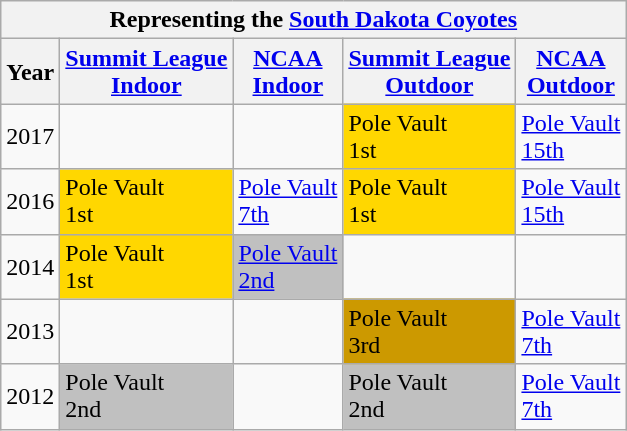<table class="wikitable sortable">
<tr>
<th colspan="9">Representing the <a href='#'>South Dakota Coyotes</a></th>
</tr>
<tr>
<th>Year</th>
<th><a href='#'>Summit League</a><br><a href='#'>Indoor</a></th>
<th><a href='#'>NCAA</a><br> <a href='#'>Indoor</a></th>
<th><a href='#'>Summit League</a><br><a href='#'>Outdoor</a></th>
<th><a href='#'>NCAA</a><br><a href='#'>Outdoor</a></th>
</tr>
<tr>
<td>2017</td>
<td></td>
<td></td>
<td bgcolor=gold>Pole Vault<br> 1st</td>
<td><a href='#'>Pole Vault<br> 15th</a></td>
</tr>
<tr>
<td>2016</td>
<td bgcolor=gold>Pole Vault<br> 1st</td>
<td><a href='#'>Pole Vault<br> 7th</a></td>
<td bgcolor=gold>Pole Vault<br> 1st</td>
<td><a href='#'>Pole Vault<br> 15th</a></td>
</tr>
<tr>
<td>2014</td>
<td bgcolor=gold>Pole Vault<br> 1st</td>
<td bgcolor=silver><a href='#'>Pole Vault<br> 2nd</a></td>
<td></td>
<td></td>
</tr>
<tr>
<td>2013</td>
<td></td>
<td></td>
<td bgcolor=cc9900>Pole Vault<br> 3rd</td>
<td><a href='#'>Pole Vault<br> 7th</a></td>
</tr>
<tr>
<td>2012</td>
<td bgcolor=silver>Pole Vault<br> 2nd</td>
<td></td>
<td bgcolor=silver>Pole Vault<br> 2nd</td>
<td><a href='#'>Pole Vault<br> 7th</a></td>
</tr>
</table>
